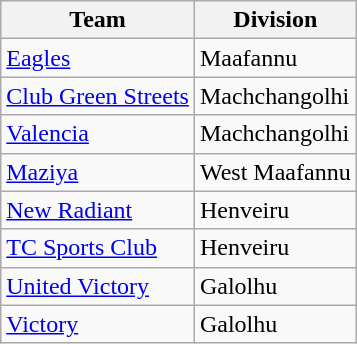<table class="wikitable sortable" style="text-align: left;">
<tr>
<th>Team</th>
<th>Division</th>
</tr>
<tr>
<td><a href='#'>Eagles</a></td>
<td>Maafannu</td>
</tr>
<tr>
<td><a href='#'>Club Green Streets</a></td>
<td>Machchangolhi</td>
</tr>
<tr>
<td><a href='#'>Valencia</a></td>
<td>Machchangolhi</td>
</tr>
<tr>
<td><a href='#'>Maziya</a></td>
<td>West Maafannu</td>
</tr>
<tr>
<td><a href='#'>New Radiant</a></td>
<td>Henveiru</td>
</tr>
<tr>
<td><a href='#'>TC Sports Club</a></td>
<td>Henveiru</td>
</tr>
<tr>
<td><a href='#'>United Victory</a></td>
<td>Galolhu</td>
</tr>
<tr>
<td><a href='#'>Victory</a></td>
<td>Galolhu</td>
</tr>
</table>
